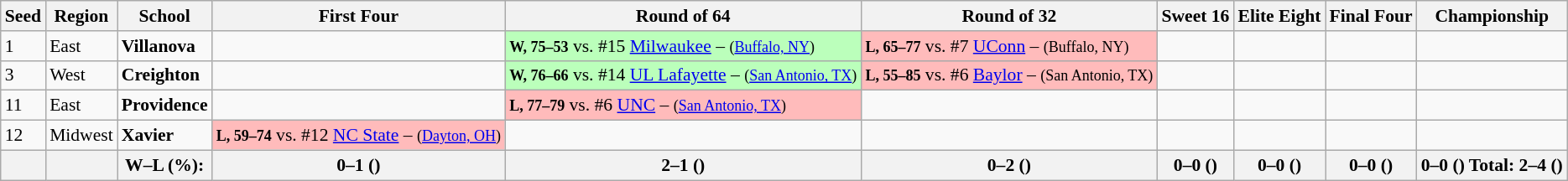<table class="sortable wikitable" style="white-space:nowrap; font-size:90%;">
<tr>
<th>Seed</th>
<th>Region</th>
<th>School</th>
<th>First Four</th>
<th>Round of 64</th>
<th>Round of 32</th>
<th>Sweet 16</th>
<th>Elite Eight</th>
<th>Final Four</th>
<th>Championship</th>
</tr>
<tr>
<td>1</td>
<td>East</td>
<td><strong>Villanova</strong></td>
<td> </td>
<td style="background:#bfb;"><strong><small>W, 75–53</small></strong> vs. #15 <a href='#'>Milwaukee</a> – <small>(<a href='#'>Buffalo, NY</a>)</small></td>
<td style="background:#fbb;"><strong><small>L, 65–77</small></strong>  vs. #7 <a href='#'>UConn</a> – <small>(Buffalo, NY)</small></td>
<td> </td>
<td> </td>
<td> </td>
<td> </td>
</tr>
<tr>
<td>3</td>
<td>West</td>
<td><strong>Creighton</strong></td>
<td> </td>
<td style="background:#bfb;"><strong><small>W, 76–66</small></strong> vs. #14 <a href='#'>UL Lafayette</a> – <small>(<a href='#'>San Antonio, TX</a>)</small></td>
<td style="background:#fbb;"><strong><small>L, 55–85</small></strong>  vs. #6 <a href='#'>Baylor</a> – <small>(San Antonio, TX)</small></td>
<td> </td>
<td> </td>
<td> </td>
<td> </td>
</tr>
<tr>
<td>11</td>
<td>East</td>
<td><strong>Providence</strong></td>
<td> </td>
<td style="background:#fbb;"><strong><small>L, 77–79</small></strong> vs. #6 <a href='#'>UNC</a> – <small>(<a href='#'>San Antonio, TX</a>)</small></td>
<td> </td>
<td> </td>
<td> </td>
<td> </td>
<td> </td>
</tr>
<tr>
<td>12</td>
<td>Midwest</td>
<td><strong>Xavier</strong></td>
<td style="background:#fbb;"><strong><small>L, 59–74</small></strong> vs. #12 <a href='#'>NC State</a> – <small>(<a href='#'>Dayton, OH</a>)</small></td>
<td> </td>
<td> </td>
<td> </td>
<td> </td>
<td> </td>
<td> </td>
</tr>
<tr>
<th></th>
<th></th>
<th>W–L (%):</th>
<th>0–1 ()</th>
<th>2–1 ()</th>
<th>0–2 ()</th>
<th>0–0 ()</th>
<th>0–0 ()</th>
<th>0–0 ()</th>
<th>0–0 () Total: 2–4 ()</th>
</tr>
</table>
